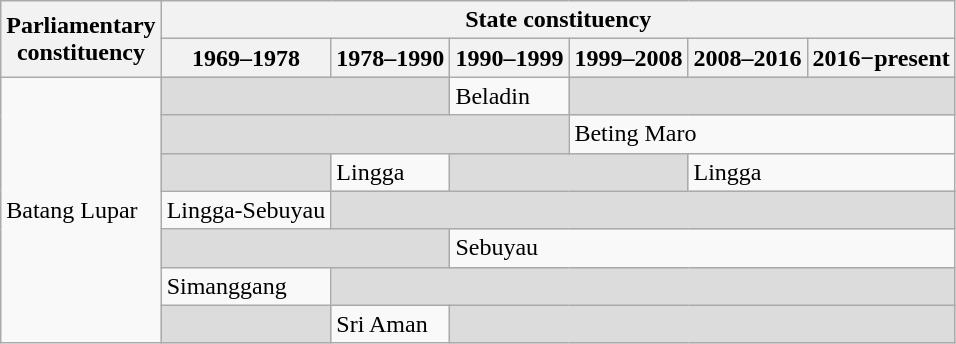<table class="wikitable">
<tr>
<th rowspan="2">Parliamentary<br>constituency</th>
<th colspan="6">State constituency</th>
</tr>
<tr>
<th>1969–1978</th>
<th>1978–1990</th>
<th>1990–1999</th>
<th>1999–2008</th>
<th>2008–2016</th>
<th>2016−present</th>
</tr>
<tr>
<td rowspan="7">Batang Lupar</td>
<td colspan="2" bgcolor="dcdcdc"></td>
<td>Beladin</td>
<td colspan="3" bgcolor="dcdcdc"></td>
</tr>
<tr>
<td colspan="3" bgcolor="dcdcdc"></td>
<td colspan="3">Beting Maro</td>
</tr>
<tr>
<td bgcolor="dcdcdc"></td>
<td>Lingga</td>
<td colspan="2" bgcolor="dcdcdc"></td>
<td colspan="2">Lingga</td>
</tr>
<tr>
<td>Lingga-Sebuyau</td>
<td colspan="5" bgcolor="dcdcdc"></td>
</tr>
<tr>
<td colspan="2" bgcolor="dcdcdc"></td>
<td colspan="4">Sebuyau</td>
</tr>
<tr>
<td>Simanggang</td>
<td colspan="5" bgcolor="dcdcdc"></td>
</tr>
<tr>
<td bgcolor="dcdcdc"></td>
<td>Sri Aman</td>
<td colspan="4" bgcolor="dcdcdc"></td>
</tr>
</table>
